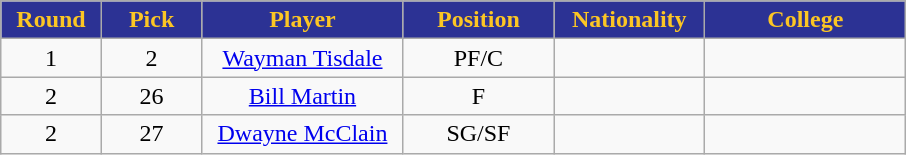<table class="wikitable sortable sortable">
<tr>
<th style="background:#2C3294; color:#fcc624" width="10%">Round</th>
<th style="background:#2C3294; color:#fcc624" width="10%">Pick</th>
<th style="background:#2C3294; color:#fcc624" width="20%">Player</th>
<th style="background:#2C3294; color:#fcc624" width="15%">Position</th>
<th style="background:#2C3294; color:#fcc624" width="15%">Nationality</th>
<th style="background:#2C3294; color:#fcc624" width="20%">College</th>
</tr>
<tr style="text-align: center">
<td>1</td>
<td>2</td>
<td><a href='#'>Wayman Tisdale</a></td>
<td>PF/C</td>
<td></td>
<td></td>
</tr>
<tr style="text-align: center">
<td>2</td>
<td>26</td>
<td><a href='#'>Bill Martin</a></td>
<td>F</td>
<td></td>
<td></td>
</tr>
<tr style="text-align: center">
<td>2</td>
<td>27</td>
<td><a href='#'>Dwayne McClain</a></td>
<td>SG/SF</td>
<td></td>
<td></td>
</tr>
</table>
